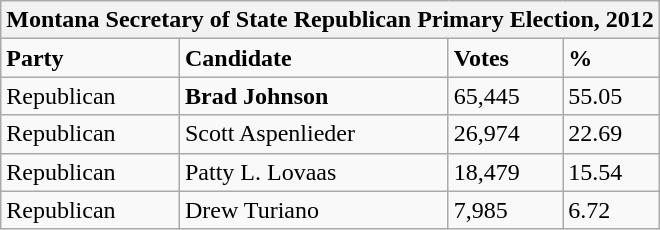<table class="wikitable">
<tr>
<th colspan="4">Montana Secretary of State Republican Primary Election, 2012</th>
</tr>
<tr>
<td><strong>Party</strong></td>
<td><strong>Candidate</strong></td>
<td><strong>Votes</strong></td>
<td><strong>%</strong></td>
</tr>
<tr>
<td>Republican</td>
<td><strong>Brad Johnson</strong></td>
<td>65,445</td>
<td>55.05</td>
</tr>
<tr>
<td>Republican</td>
<td>Scott Aspenlieder</td>
<td>26,974</td>
<td>22.69</td>
</tr>
<tr>
<td>Republican</td>
<td>Patty L. Lovaas</td>
<td>18,479</td>
<td>15.54</td>
</tr>
<tr>
<td>Republican</td>
<td>Drew Turiano</td>
<td>7,985</td>
<td>6.72</td>
</tr>
</table>
